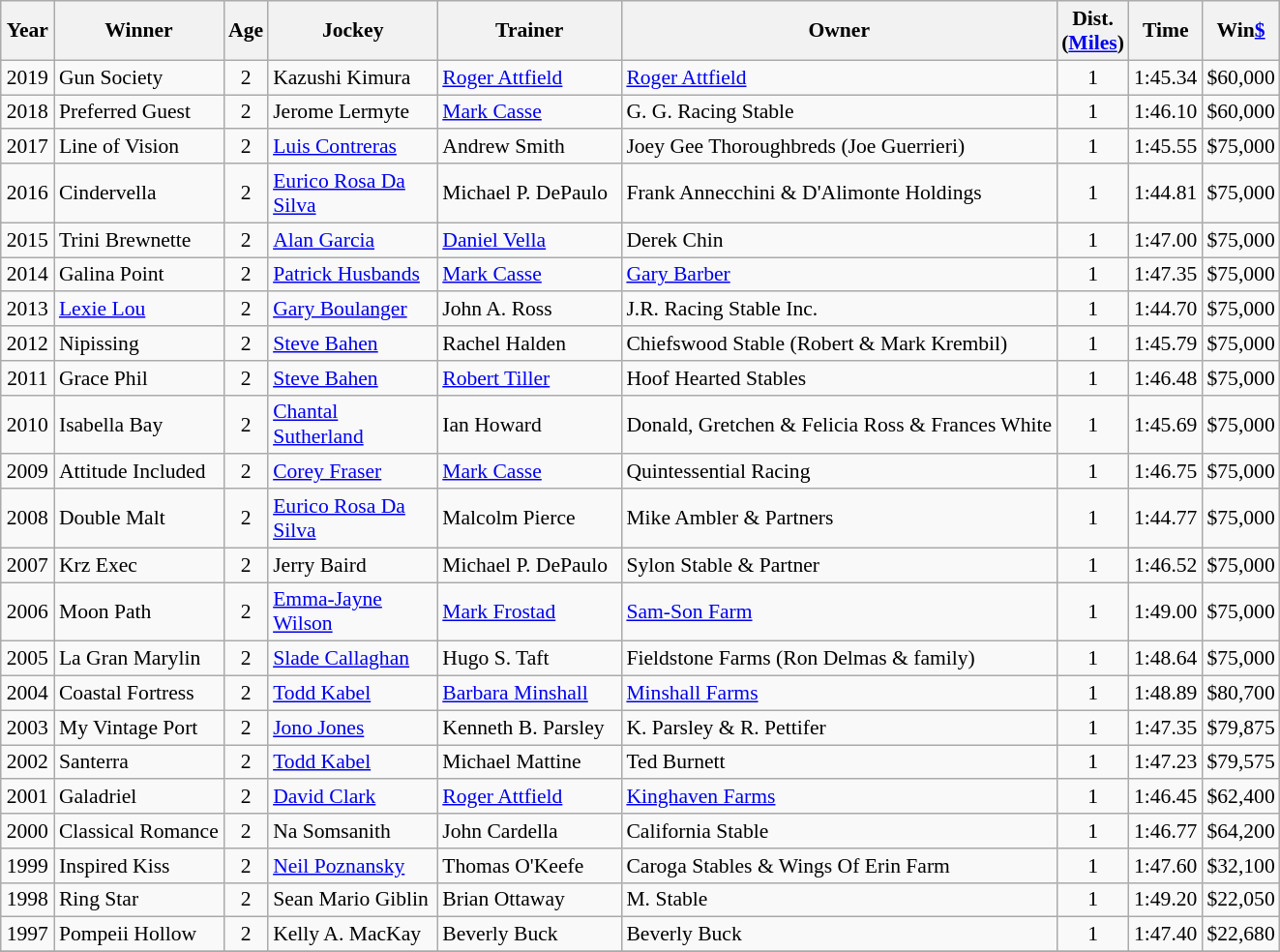<table class="wikitable sortable" style="font-size:90%">
<tr>
<th style="width:30px">Year<br></th>
<th style="width:110px">Winner<br></th>
<th style="width:20px">Age<br></th>
<th style="width:110px">Jockey<br></th>
<th style="width:120px">Trainer<br></th>
<th>Owner<br></th>
<th style="width:25px">Dist.<br> <span>(<a href='#'>Miles</a>)</span></th>
<th style="width:25px">Time<br></th>
<th style="width:25px">Win<a href='#'>$</a><br></th>
</tr>
<tr>
<td align=center>2019</td>
<td>Gun Society</td>
<td align=center>2</td>
<td>Kazushi Kimura</td>
<td><a href='#'>Roger Attfield</a></td>
<td><a href='#'>Roger Attfield</a></td>
<td align=center>1<span></span></td>
<td>1:45.34</td>
<td>$60,000</td>
</tr>
<tr>
<td align=center>2018</td>
<td>Preferred Guest</td>
<td align=center>2</td>
<td>Jerome Lermyte</td>
<td><a href='#'>Mark Casse</a></td>
<td>G. G. Racing Stable</td>
<td align=center>1<span></span></td>
<td>1:46.10</td>
<td>$60,000</td>
</tr>
<tr>
<td align=center>2017</td>
<td>Line of Vision</td>
<td align=center>2</td>
<td><a href='#'>Luis Contreras</a></td>
<td>Andrew Smith</td>
<td>Joey Gee Thoroughbreds (Joe Guerrieri)</td>
<td align=center>1<span></span></td>
<td>1:45.55</td>
<td>$75,000</td>
</tr>
<tr>
<td align=center>2016</td>
<td>Cindervella</td>
<td align=center>2</td>
<td><a href='#'>Eurico Rosa Da Silva</a></td>
<td>Michael P. DePaulo</td>
<td>Frank Annecchini & D'Alimonte Holdings</td>
<td align=center>1<span></span></td>
<td>1:44.81</td>
<td>$75,000</td>
</tr>
<tr>
<td align=center>2015</td>
<td>Trini Brewnette</td>
<td align=center>2</td>
<td><a href='#'>Alan Garcia</a></td>
<td><a href='#'>Daniel Vella</a></td>
<td>Derek Chin</td>
<td align=center>1<span></span></td>
<td>1:47.00</td>
<td>$75,000</td>
</tr>
<tr>
<td align=center>2014</td>
<td>Galina Point</td>
<td align=center>2</td>
<td><a href='#'>Patrick Husbands</a></td>
<td><a href='#'>Mark Casse</a></td>
<td><a href='#'>Gary Barber</a></td>
<td align=center>1<span></span></td>
<td>1:47.35</td>
<td>$75,000</td>
</tr>
<tr>
<td align=center>2013</td>
<td><a href='#'>Lexie Lou</a></td>
<td align=center>2</td>
<td><a href='#'>Gary Boulanger</a></td>
<td>John A. Ross</td>
<td>J.R. Racing Stable Inc.</td>
<td align=center>1<span></span></td>
<td>1:44.70</td>
<td>$75,000</td>
</tr>
<tr>
<td align=center>2012</td>
<td>Nipissing</td>
<td align=center>2</td>
<td><a href='#'>Steve Bahen</a></td>
<td>Rachel Halden</td>
<td>Chiefswood Stable (Robert & Mark Krembil)</td>
<td align=center>1<span></span></td>
<td>1:45.79</td>
<td>$75,000</td>
</tr>
<tr>
<td align=center>2011</td>
<td>Grace Phil</td>
<td align=center>2</td>
<td><a href='#'>Steve Bahen</a></td>
<td><a href='#'>Robert Tiller</a></td>
<td>Hoof Hearted Stables</td>
<td align=center>1<span></span></td>
<td>1:46.48</td>
<td>$75,000</td>
</tr>
<tr>
<td align=center>2010</td>
<td>Isabella Bay</td>
<td align=center>2</td>
<td><a href='#'>Chantal Sutherland</a></td>
<td>Ian Howard</td>
<td>Donald, Gretchen & Felicia Ross & Frances White</td>
<td align=center>1<span></span></td>
<td>1:45.69</td>
<td>$75,000</td>
</tr>
<tr>
<td align=center>2009</td>
<td>Attitude Included</td>
<td align=center>2</td>
<td><a href='#'>Corey Fraser</a></td>
<td><a href='#'>Mark Casse</a></td>
<td>Quintessential Racing</td>
<td align=center>1<span></span></td>
<td>1:46.75</td>
<td>$75,000</td>
</tr>
<tr>
<td align=center>2008</td>
<td>Double Malt</td>
<td align=center>2</td>
<td><a href='#'>Eurico Rosa Da Silva</a></td>
<td>Malcolm Pierce</td>
<td>Mike Ambler & Partners</td>
<td align=center>1<span></span></td>
<td>1:44.77</td>
<td>$75,000</td>
</tr>
<tr>
<td align=center>2007</td>
<td>Krz Exec</td>
<td align=center>2</td>
<td>Jerry Baird</td>
<td>Michael P. DePaulo</td>
<td>Sylon Stable & Partner</td>
<td align=center>1<span></span></td>
<td>1:46.52</td>
<td>$75,000</td>
</tr>
<tr>
<td align=center>2006</td>
<td>Moon Path</td>
<td align=center>2</td>
<td><a href='#'>Emma-Jayne Wilson</a></td>
<td><a href='#'>Mark Frostad</a></td>
<td><a href='#'>Sam-Son Farm</a></td>
<td align=center>1<span></span></td>
<td>1:49.00</td>
<td>$75,000</td>
</tr>
<tr>
<td align=center>2005</td>
<td>La Gran Marylin</td>
<td align=center>2</td>
<td><a href='#'>Slade Callaghan</a></td>
<td>Hugo S. Taft</td>
<td>Fieldstone Farms (Ron Delmas & family)</td>
<td align=center>1<span></span></td>
<td>1:48.64</td>
<td>$75,000</td>
</tr>
<tr>
<td align=center>2004</td>
<td>Coastal Fortress</td>
<td align=center>2</td>
<td><a href='#'>Todd Kabel</a></td>
<td><a href='#'>Barbara Minshall</a></td>
<td><a href='#'>Minshall Farms</a></td>
<td align=center>1<span></span></td>
<td>1:48.89</td>
<td>$80,700</td>
</tr>
<tr>
<td align=center>2003</td>
<td>My Vintage Port</td>
<td align=center>2</td>
<td><a href='#'>Jono Jones</a></td>
<td>Kenneth B. Parsley</td>
<td>K. Parsley & R. Pettifer</td>
<td align=center>1<span></span></td>
<td>1:47.35</td>
<td>$79,875</td>
</tr>
<tr>
<td align=center>2002</td>
<td>Santerra</td>
<td align=center>2</td>
<td><a href='#'>Todd Kabel</a></td>
<td>Michael Mattine</td>
<td>Ted Burnett</td>
<td align=center>1<span></span></td>
<td>1:47.23</td>
<td>$79,575</td>
</tr>
<tr>
<td align=center>2001</td>
<td>Galadriel</td>
<td align=center>2</td>
<td><a href='#'>David Clark</a></td>
<td><a href='#'>Roger Attfield</a></td>
<td><a href='#'>Kinghaven Farms</a></td>
<td align=center>1<span></span></td>
<td>1:46.45</td>
<td>$62,400</td>
</tr>
<tr>
<td align=center>2000</td>
<td>Classical Romance</td>
<td align=center>2</td>
<td>Na Somsanith</td>
<td>John Cardella</td>
<td>California Stable</td>
<td align=center>1<span></span></td>
<td>1:46.77</td>
<td>$64,200</td>
</tr>
<tr>
<td align=center>1999</td>
<td>Inspired Kiss</td>
<td align=center>2</td>
<td><a href='#'>Neil Poznansky</a></td>
<td>Thomas O'Keefe</td>
<td>Caroga Stables & Wings Of Erin Farm</td>
<td align=center>1<span></span></td>
<td>1:47.60</td>
<td>$32,100</td>
</tr>
<tr>
<td align=center>1998</td>
<td>Ring Star</td>
<td align=center>2</td>
<td>Sean Mario Giblin</td>
<td>Brian Ottaway</td>
<td>M. Stable</td>
<td align=center>1<span></span></td>
<td>1:49.20</td>
<td>$22,050</td>
</tr>
<tr>
<td align=center>1997</td>
<td>Pompeii Hollow</td>
<td align=center>2</td>
<td>Kelly A. MacKay</td>
<td>Beverly Buck</td>
<td>Beverly Buck</td>
<td align=center>1<span></span></td>
<td>1:47.40</td>
<td>$22,680</td>
</tr>
<tr>
</tr>
</table>
